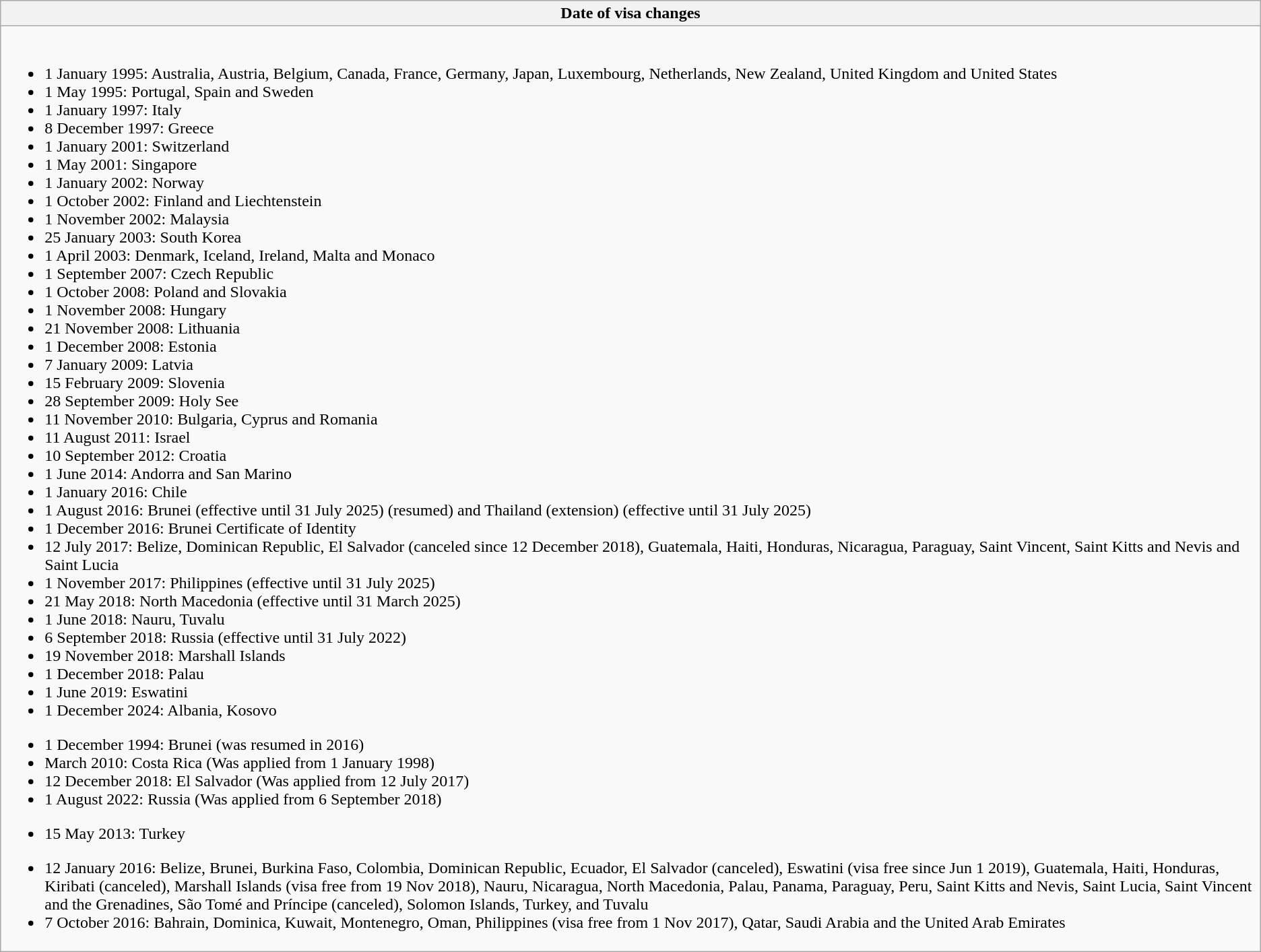<table class="wikitable collapsible collapsed">
<tr>
<th style="width:100%;";">Date of visa changes</th>
</tr>
<tr>
<td><br><ul><li>1 January 1995: Australia, Austria, Belgium, Canada, France, Germany, Japan, Luxembourg, Netherlands, New Zealand, United Kingdom and United States</li><li>1 May 1995: Portugal, Spain and Sweden</li><li>1 January 1997: Italy</li><li>8 December 1997: Greece</li><li>1 January 2001: Switzerland</li><li>1 May 2001: Singapore</li><li>1 January 2002: Norway</li><li>1 October 2002: Finland and Liechtenstein</li><li>1 November 2002: Malaysia</li><li>25 January 2003: South Korea</li><li>1 April 2003: Denmark, Iceland, Ireland, Malta and Monaco</li><li>1 September 2007: Czech Republic</li><li>1 October 2008: Poland and Slovakia</li><li>1 November 2008: Hungary</li><li>21 November 2008: Lithuania</li><li>1 December 2008: Estonia</li><li>7 January 2009: Latvia</li><li>15 February 2009: Slovenia</li><li>28 September 2009: Holy See</li><li>11 November 2010: Bulgaria, Cyprus and Romania</li><li>11 August 2011: Israel</li><li>10 September 2012: Croatia</li><li>1 June 2014: Andorra and San Marino</li><li>1 January 2016: Chile</li><li>1 August 2016: Brunei (effective until 31 July 2025) (resumed) and Thailand (extension) (effective until 31 July 2025)</li><li>1 December 2016: Brunei Certificate of Identity</li><li>12 July 2017: Belize, Dominican Republic, El Salvador (canceled since 12 December 2018), Guatemala, Haiti, Honduras, Nicaragua, Paraguay, Saint Vincent, Saint Kitts and Nevis and Saint Lucia</li><li>1 November 2017: Philippines (effective until 31 July 2025)</li><li>21 May 2018: North Macedonia (effective until 31 March 2025)</li><li>1 June 2018: Nauru, Tuvalu</li><li>6 September 2018: Russia (effective until 31 July 2022)</li><li>19 November 2018: Marshall Islands</li><li>1 December 2018: Palau</li><li>1 June 2019: Eswatini</li><li>1 December 2024: Albania, Kosovo</li></ul><ul><li>1 December 1994: Brunei  (was resumed in 2016)</li><li>March 2010: Costa Rica (Was applied from 1 January 1998)</li><li>12 December 2018: El Salvador (Was applied from 12 July 2017)</li><li>1 August 2022: Russia (Was applied from 6 September 2018)</li></ul><ul><li>15 May 2013: Turkey</li></ul><ul><li>12 January 2016: Belize, Brunei, Burkina Faso, Colombia, Dominican Republic, Ecuador, El Salvador (canceled), Eswatini (visa free since Jun 1 2019), Guatemala, Haiti, Honduras, Kiribati (canceled), Marshall Islands (visa free from 19 Nov 2018), Nauru, Nicaragua, North Macedonia, Palau, Panama, Paraguay, Peru, Saint Kitts and Nevis, Saint Lucia, Saint Vincent and the Grenadines, São Tomé and Príncipe (canceled), Solomon Islands, Turkey, and Tuvalu</li><li>7 October 2016: Bahrain, Dominica, Kuwait, Montenegro, Oman, Philippines (visa free from 1 Nov 2017), Qatar, Saudi Arabia and the United Arab Emirates</li></ul></td>
</tr>
</table>
